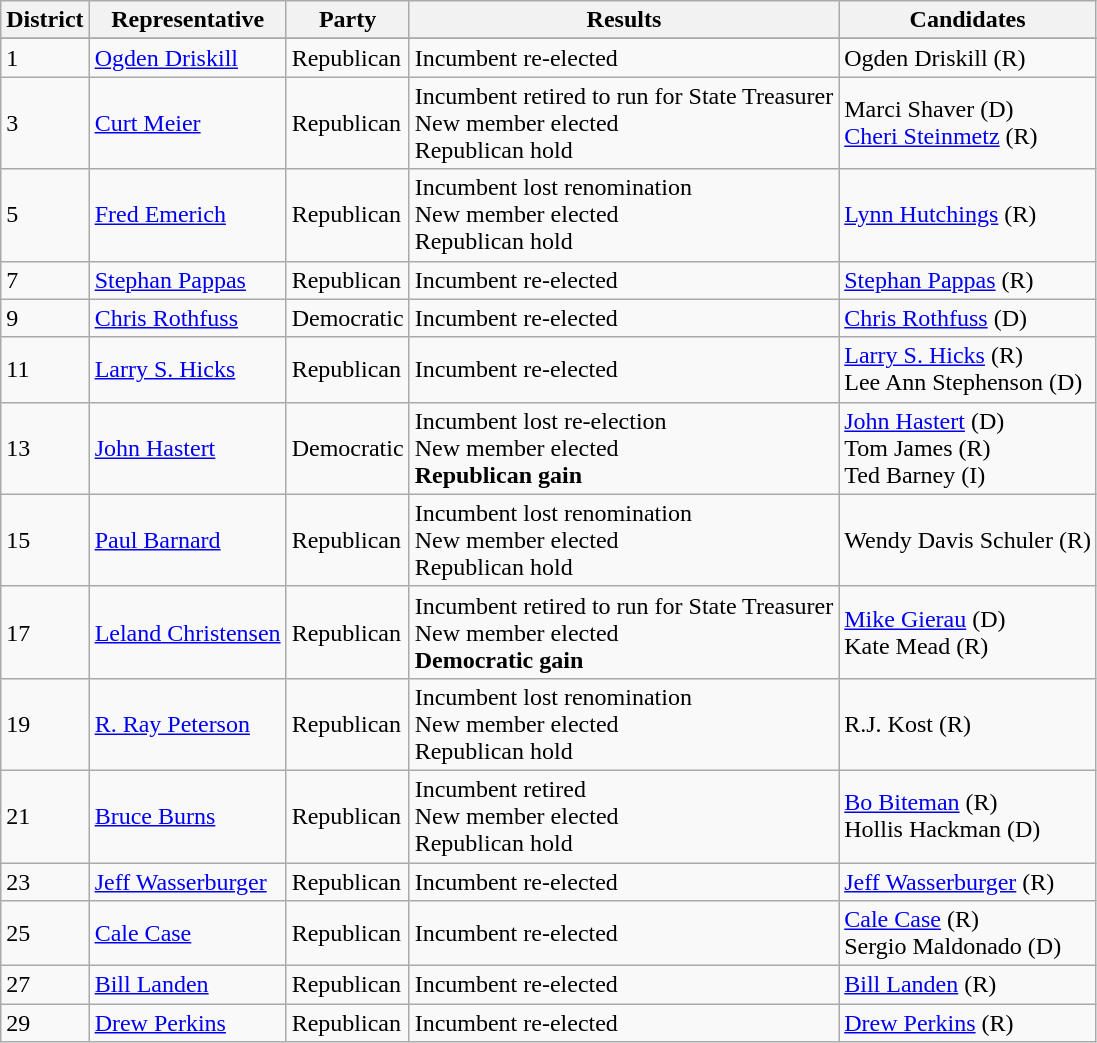<table class="wikitable">
<tr>
<th>District</th>
<th>Representative</th>
<th>Party</th>
<th>Results</th>
<th>Candidates</th>
</tr>
<tr>
</tr>
<tr>
<td>1</td>
<td><a href='#'>Ogden Driskill</a></td>
<td>Republican</td>
<td>Incumbent re-elected</td>
<td>Ogden Driskill (R)</td>
</tr>
<tr>
<td>3</td>
<td><a href='#'>Curt Meier</a></td>
<td>Republican</td>
<td>Incumbent retired to run for State Treasurer<br>New member elected<br>Republican hold</td>
<td>Marci Shaver (D)<br><a href='#'>Cheri Steinmetz</a> (R)</td>
</tr>
<tr>
<td>5</td>
<td><a href='#'>Fred Emerich</a></td>
<td>Republican</td>
<td>Incumbent lost renomination<br>New member elected<br>Republican hold</td>
<td><a href='#'>Lynn Hutchings</a> (R)</td>
</tr>
<tr>
<td>7</td>
<td><a href='#'>Stephan Pappas</a></td>
<td>Republican</td>
<td>Incumbent re-elected</td>
<td><a href='#'>Stephan Pappas</a> (R)</td>
</tr>
<tr>
<td>9</td>
<td><a href='#'>Chris Rothfuss</a></td>
<td>Democratic</td>
<td>Incumbent re-elected</td>
<td><a href='#'>Chris Rothfuss</a> (D)</td>
</tr>
<tr>
<td>11</td>
<td><a href='#'>Larry S. Hicks</a></td>
<td>Republican</td>
<td>Incumbent re-elected</td>
<td><a href='#'>Larry S. Hicks</a> (R)<br>Lee Ann Stephenson (D)</td>
</tr>
<tr>
<td>13</td>
<td><a href='#'>John Hastert</a></td>
<td>Democratic</td>
<td>Incumbent lost re-election<br>New member elected<br><strong>Republican gain</strong></td>
<td><a href='#'>John Hastert</a> (D)<br>Tom James (R)<br>Ted Barney (I)</td>
</tr>
<tr>
<td>15</td>
<td><a href='#'>Paul Barnard</a></td>
<td>Republican</td>
<td>Incumbent lost renomination<br>New member elected<br>Republican hold</td>
<td>Wendy Davis Schuler (R)</td>
</tr>
<tr>
<td>17</td>
<td><a href='#'>Leland Christensen</a></td>
<td>Republican</td>
<td>Incumbent retired to run for State Treasurer<br>New member elected<br><strong>Democratic gain</strong></td>
<td><a href='#'>Mike Gierau</a> (D)<br>Kate Mead (R)</td>
</tr>
<tr>
<td>19</td>
<td><a href='#'>R. Ray Peterson</a></td>
<td>Republican</td>
<td>Incumbent lost renomination<br>New member elected<br>Republican hold</td>
<td>R.J. Kost (R)</td>
</tr>
<tr>
<td>21</td>
<td><a href='#'>Bruce Burns</a></td>
<td>Republican</td>
<td>Incumbent retired<br>New member elected<br>Republican hold</td>
<td><a href='#'>Bo Biteman</a> (R)<br>Hollis Hackman (D)</td>
</tr>
<tr>
<td>23</td>
<td><a href='#'>Jeff Wasserburger</a></td>
<td>Republican</td>
<td>Incumbent re-elected</td>
<td><a href='#'>Jeff Wasserburger</a> (R)</td>
</tr>
<tr>
<td>25</td>
<td><a href='#'>Cale Case</a></td>
<td>Republican</td>
<td>Incumbent re-elected</td>
<td><a href='#'>Cale Case</a> (R)<br>Sergio Maldonado (D)</td>
</tr>
<tr>
<td>27</td>
<td><a href='#'>Bill Landen</a></td>
<td>Republican</td>
<td>Incumbent re-elected</td>
<td><a href='#'>Bill Landen</a> (R)</td>
</tr>
<tr>
<td>29</td>
<td><a href='#'>Drew Perkins</a></td>
<td>Republican</td>
<td>Incumbent re-elected</td>
<td><a href='#'>Drew Perkins</a> (R)</td>
</tr>
</table>
